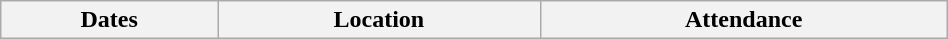<table class="wikitable" width="50%">
<tr>
<th>Dates</th>
<th>Location</th>
<th>Attendance<br>



















</th>
</tr>
</table>
